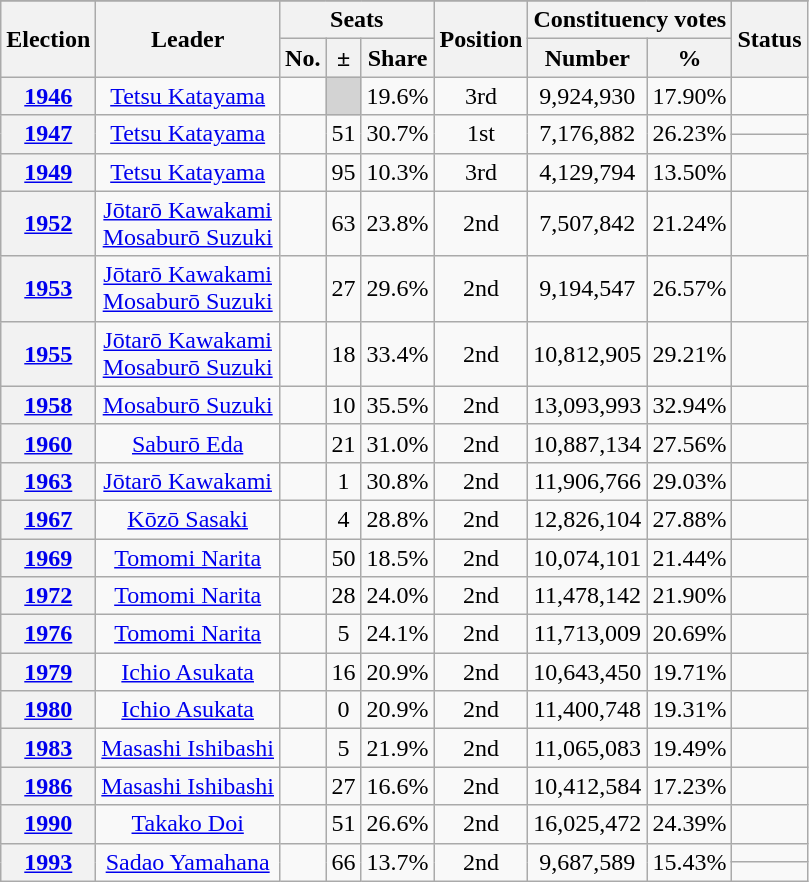<table class="wikitable sortable">
<tr>
</tr>
<tr>
<th rowspan=2>Election</th>
<th rowspan=2>Leader</th>
<th colspan=3>Seats</th>
<th rowspan=2>Position</th>
<th colspan=2>Constituency votes</th>
<th rowspan=2>Status</th>
</tr>
<tr>
<th>No.</th>
<th>±</th>
<th>Share</th>
<th>Number</th>
<th>%</th>
</tr>
<tr style="text-align:center;">
<th><a href='#'>1946</a></th>
<td><a href='#'>Tetsu Katayama</a></td>
<td></td>
<td bgcolor="lightgrey"></td>
<td>19.6%</td>
<td>3rd</td>
<td>9,924,930</td>
<td>17.90%</td>
<td></td>
</tr>
<tr style="text-align:center;">
<th rowspan=2><a href='#'>1947</a></th>
<td rowspan=2><a href='#'>Tetsu Katayama</a></td>
<td rowspan=2></td>
<td rowspan=2> 51</td>
<td rowspan=2>30.7%</td>
<td rowspan=2> 1st</td>
<td rowspan=2>7,176,882</td>
<td rowspan=2>26.23%</td>
<td></td>
</tr>
<tr style="text-align:center;">
<td></td>
</tr>
<tr style="text-align:center;">
<th><a href='#'>1949</a></th>
<td><a href='#'>Tetsu Katayama</a></td>
<td></td>
<td> 95</td>
<td>10.3%</td>
<td> 3rd</td>
<td>4,129,794</td>
<td>13.50%</td>
<td></td>
</tr>
<tr style="text-align:center;">
<th><a href='#'>1952</a></th>
<td><a href='#'>Jōtarō Kawakami</a><br><a href='#'>Mosaburō Suzuki</a></td>
<td></td>
<td> 63</td>
<td>23.8%</td>
<td> 2nd</td>
<td>7,507,842</td>
<td>21.24%</td>
<td></td>
</tr>
<tr style="text-align:center;">
<th><a href='#'>1953</a></th>
<td><a href='#'>Jōtarō Kawakami</a><br><a href='#'>Mosaburō Suzuki</a></td>
<td></td>
<td> 27</td>
<td>29.6%</td>
<td> 2nd</td>
<td>9,194,547</td>
<td>26.57%</td>
<td></td>
</tr>
<tr style="text-align:center;">
<th><a href='#'>1955</a></th>
<td><a href='#'>Jōtarō Kawakami</a><br><a href='#'>Mosaburō Suzuki</a></td>
<td></td>
<td> 18</td>
<td>33.4%</td>
<td> 2nd</td>
<td>10,812,905</td>
<td>29.21%</td>
<td></td>
</tr>
<tr style="text-align:center;">
<th><a href='#'>1958</a></th>
<td><a href='#'>Mosaburō Suzuki</a></td>
<td></td>
<td> 10</td>
<td>35.5%</td>
<td> 2nd</td>
<td>13,093,993</td>
<td>32.94%</td>
<td></td>
</tr>
<tr style="text-align:center;">
<th><a href='#'>1960</a></th>
<td><a href='#'>Saburō Eda</a></td>
<td></td>
<td> 21</td>
<td>31.0%</td>
<td> 2nd</td>
<td>10,887,134</td>
<td>27.56%</td>
<td></td>
</tr>
<tr style="text-align:center;">
<th><a href='#'>1963</a></th>
<td><a href='#'>Jōtarō Kawakami</a></td>
<td></td>
<td> 1</td>
<td>30.8%</td>
<td> 2nd</td>
<td>11,906,766</td>
<td>29.03%</td>
<td></td>
</tr>
<tr style="text-align:center;">
<th><a href='#'>1967</a></th>
<td><a href='#'>Kōzō Sasaki</a></td>
<td></td>
<td> 4</td>
<td>28.8%</td>
<td> 2nd</td>
<td>12,826,104</td>
<td>27.88%</td>
<td></td>
</tr>
<tr style="text-align:center;">
<th><a href='#'>1969</a></th>
<td><a href='#'>Tomomi Narita</a></td>
<td></td>
<td> 50</td>
<td>18.5%</td>
<td> 2nd</td>
<td>10,074,101</td>
<td>21.44%</td>
<td></td>
</tr>
<tr style="text-align:center;">
<th><a href='#'>1972</a></th>
<td><a href='#'>Tomomi Narita</a></td>
<td></td>
<td> 28</td>
<td>24.0%</td>
<td> 2nd</td>
<td>11,478,142</td>
<td>21.90%</td>
<td></td>
</tr>
<tr style="text-align:center;">
<th><a href='#'>1976</a></th>
<td><a href='#'>Tomomi Narita</a></td>
<td></td>
<td> 5</td>
<td>24.1%</td>
<td> 2nd</td>
<td>11,713,009</td>
<td>20.69%</td>
<td></td>
</tr>
<tr style="text-align:center;">
<th><a href='#'>1979</a></th>
<td><a href='#'>Ichio Asukata</a></td>
<td></td>
<td> 16</td>
<td>20.9%</td>
<td> 2nd</td>
<td>10,643,450</td>
<td>19.71%</td>
<td></td>
</tr>
<tr style="text-align:center;">
<th><a href='#'>1980</a></th>
<td><a href='#'>Ichio Asukata</a></td>
<td></td>
<td> 0</td>
<td>20.9%</td>
<td> 2nd</td>
<td>11,400,748</td>
<td>19.31%</td>
<td></td>
</tr>
<tr style="text-align:center;">
<th><a href='#'>1983</a></th>
<td><a href='#'>Masashi Ishibashi</a></td>
<td></td>
<td> 5</td>
<td>21.9%</td>
<td> 2nd</td>
<td>11,065,083</td>
<td>19.49%</td>
<td></td>
</tr>
<tr style="text-align:center;">
<th><a href='#'>1986</a></th>
<td><a href='#'>Masashi Ishibashi</a></td>
<td></td>
<td> 27</td>
<td>16.6%</td>
<td> 2nd</td>
<td>10,412,584</td>
<td>17.23%</td>
<td></td>
</tr>
<tr style="text-align:center;">
<th><a href='#'>1990</a></th>
<td><a href='#'>Takako Doi</a></td>
<td></td>
<td> 51</td>
<td>26.6%</td>
<td> 2nd</td>
<td>16,025,472</td>
<td>24.39%</td>
<td></td>
</tr>
<tr style="text-align:center;">
<th rowspan=2><a href='#'>1993</a></th>
<td rowspan=2><a href='#'>Sadao Yamahana</a></td>
<td rowspan=2></td>
<td rowspan=2> 66</td>
<td rowspan=2>13.7%</td>
<td rowspan=2> 2nd</td>
<td rowspan=2>9,687,589</td>
<td rowspan=2>15.43%</td>
<td></td>
</tr>
<tr style="text-align:center;">
<td></td>
</tr>
</table>
